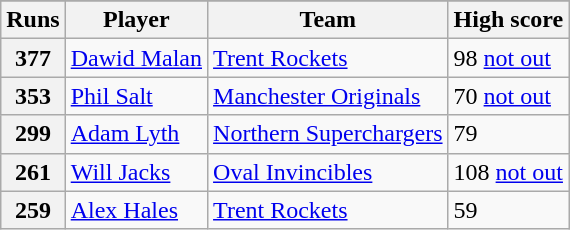<table class="wikitable" style="max-width:30em;">
<tr>
</tr>
<tr>
<th>Runs</th>
<th>Player</th>
<th>Team</th>
<th>High score</th>
</tr>
<tr>
<th>377</th>
<td><a href='#'>Dawid Malan</a></td>
<td><a href='#'>Trent Rockets</a></td>
<td>98 <a href='#'>not out</a></td>
</tr>
<tr>
<th>353</th>
<td><a href='#'>Phil Salt</a></td>
<td><a href='#'>Manchester Originals</a></td>
<td>70 <a href='#'>not out</a></td>
</tr>
<tr>
<th>299</th>
<td><a href='#'>Adam Lyth</a></td>
<td><a href='#'>Northern Superchargers</a></td>
<td>79</td>
</tr>
<tr>
<th>261</th>
<td><a href='#'>Will Jacks</a></td>
<td><a href='#'>Oval Invincibles</a></td>
<td>108 <a href='#'>not out</a></td>
</tr>
<tr>
<th>259</th>
<td><a href='#'>Alex Hales</a></td>
<td><a href='#'>Trent Rockets</a></td>
<td>59</td>
</tr>
</table>
